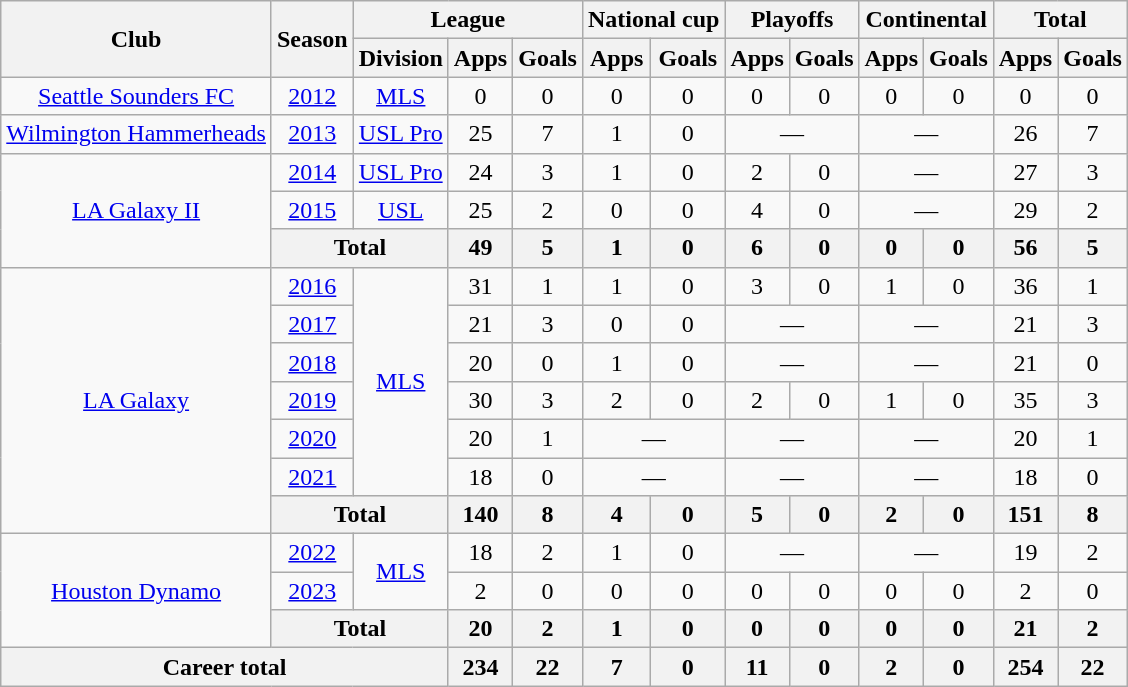<table class="wikitable" style="text-align: center;">
<tr>
<th rowspan="2">Club</th>
<th rowspan="2">Season</th>
<th colspan="3">League</th>
<th colspan="2">National cup</th>
<th colspan="2">Playoffs</th>
<th colspan="2">Continental</th>
<th colspan="2">Total</th>
</tr>
<tr>
<th>Division</th>
<th>Apps</th>
<th>Goals</th>
<th>Apps</th>
<th>Goals</th>
<th>Apps</th>
<th>Goals</th>
<th>Apps</th>
<th>Goals</th>
<th>Apps</th>
<th>Goals</th>
</tr>
<tr>
<td><a href='#'>Seattle Sounders FC</a></td>
<td><a href='#'>2012</a></td>
<td><a href='#'>MLS</a></td>
<td>0</td>
<td>0</td>
<td>0</td>
<td>0</td>
<td>0</td>
<td>0</td>
<td>0</td>
<td>0</td>
<td>0</td>
<td>0</td>
</tr>
<tr>
<td rowspan="1"><a href='#'>Wilmington Hammerheads</a></td>
<td><a href='#'>2013</a></td>
<td><a href='#'>USL Pro</a></td>
<td>25</td>
<td>7</td>
<td>1</td>
<td>0</td>
<td colspan="2">—</td>
<td colspan="2">—</td>
<td>26</td>
<td>7</td>
</tr>
<tr>
<td rowspan="3"><a href='#'>LA Galaxy II</a></td>
<td><a href='#'>2014</a></td>
<td><a href='#'>USL Pro</a></td>
<td>24</td>
<td>3</td>
<td>1</td>
<td>0</td>
<td>2</td>
<td>0</td>
<td colspan="2">—</td>
<td>27</td>
<td>3</td>
</tr>
<tr>
<td><a href='#'>2015</a></td>
<td><a href='#'>USL</a></td>
<td>25</td>
<td>2</td>
<td>0</td>
<td>0</td>
<td>4</td>
<td>0</td>
<td colspan="2">—</td>
<td>29</td>
<td>2</td>
</tr>
<tr>
<th colspan="2">Total</th>
<th>49</th>
<th>5</th>
<th>1</th>
<th>0</th>
<th>6</th>
<th>0</th>
<th>0</th>
<th>0</th>
<th>56</th>
<th>5</th>
</tr>
<tr>
<td rowspan="7"><a href='#'>LA Galaxy</a></td>
<td><a href='#'>2016</a></td>
<td rowspan="6"><a href='#'>MLS</a></td>
<td>31</td>
<td>1</td>
<td>1</td>
<td>0</td>
<td>3</td>
<td>0</td>
<td>1</td>
<td>0</td>
<td>36</td>
<td>1</td>
</tr>
<tr>
<td><a href='#'>2017</a></td>
<td>21</td>
<td>3</td>
<td>0</td>
<td>0</td>
<td colspan="2">—</td>
<td colspan="2">—</td>
<td>21</td>
<td>3</td>
</tr>
<tr>
<td><a href='#'>2018</a></td>
<td>20</td>
<td>0</td>
<td>1</td>
<td>0</td>
<td colspan="2">—</td>
<td colspan="2">—</td>
<td>21</td>
<td>0</td>
</tr>
<tr>
<td><a href='#'>2019</a></td>
<td>30</td>
<td>3</td>
<td>2</td>
<td>0</td>
<td>2</td>
<td>0</td>
<td>1</td>
<td>0</td>
<td>35</td>
<td>3</td>
</tr>
<tr>
<td><a href='#'>2020</a></td>
<td>20</td>
<td>1</td>
<td colspan="2">—</td>
<td colspan="2">—</td>
<td colspan="2">—</td>
<td>20</td>
<td>1</td>
</tr>
<tr>
<td><a href='#'>2021</a></td>
<td>18</td>
<td>0</td>
<td colspan="2">—</td>
<td colspan="2">—</td>
<td colspan="2">—</td>
<td>18</td>
<td>0</td>
</tr>
<tr>
<th colspan="2">Total</th>
<th>140</th>
<th>8</th>
<th>4</th>
<th>0</th>
<th>5</th>
<th>0</th>
<th>2</th>
<th>0</th>
<th>151</th>
<th>8</th>
</tr>
<tr>
<td rowspan="3"><a href='#'>Houston Dynamo</a></td>
<td><a href='#'>2022</a></td>
<td rowspan="2"><a href='#'>MLS</a></td>
<td>18</td>
<td>2</td>
<td>1</td>
<td>0</td>
<td colspan="2">—</td>
<td colspan="2">—</td>
<td>19</td>
<td>2</td>
</tr>
<tr>
<td><a href='#'>2023</a></td>
<td>2</td>
<td>0</td>
<td>0</td>
<td>0</td>
<td>0</td>
<td>0</td>
<td>0</td>
<td>0</td>
<td>2</td>
<td>0</td>
</tr>
<tr>
<th colspan="2">Total</th>
<th>20</th>
<th>2</th>
<th>1</th>
<th>0</th>
<th>0</th>
<th>0</th>
<th>0</th>
<th>0</th>
<th>21</th>
<th>2</th>
</tr>
<tr>
<th colspan="3">Career total</th>
<th>234</th>
<th>22</th>
<th>7</th>
<th>0</th>
<th>11</th>
<th>0</th>
<th>2</th>
<th>0</th>
<th>254</th>
<th>22</th>
</tr>
</table>
